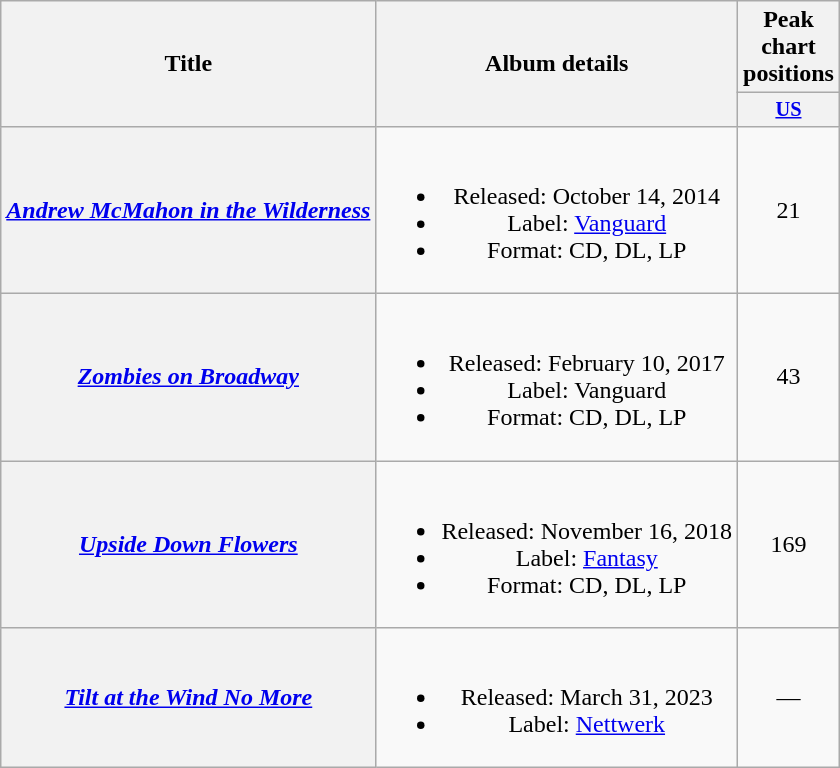<table class="wikitable plainrowheaders" style="text-align:center">
<tr>
<th scope="col" rowspan="2">Title</th>
<th scope="col" rowspan="2">Album details</th>
<th scope="col" colspan="1">Peak chart positions</th>
</tr>
<tr>
<th scope="col" style="width:2.9em;font-size:85%;"><a href='#'>US</a><br></th>
</tr>
<tr>
<th scope="row"><em><a href='#'>Andrew McMahon in the Wilderness</a></em></th>
<td><br><ul><li>Released: October 14, 2014</li><li>Label: <a href='#'>Vanguard</a></li><li>Format: CD, DL, LP</li></ul></td>
<td>21</td>
</tr>
<tr>
<th scope="row"><em><a href='#'>Zombies on Broadway</a></em></th>
<td><br><ul><li>Released: February 10, 2017</li><li>Label: Vanguard</li><li>Format: CD, DL, LP</li></ul></td>
<td>43</td>
</tr>
<tr>
<th scope="row"><em><a href='#'>Upside Down Flowers</a></em></th>
<td><br><ul><li>Released: November 16, 2018</li><li>Label: <a href='#'>Fantasy</a></li><li>Format: CD, DL, LP</li></ul></td>
<td>169</td>
</tr>
<tr>
<th scope="row"><em><a href='#'>Tilt at the Wind No More</a></em></th>
<td><br><ul><li>Released: March 31, 2023</li><li>Label: <a href='#'>Nettwerk</a></li></ul></td>
<td>—</td>
</tr>
</table>
